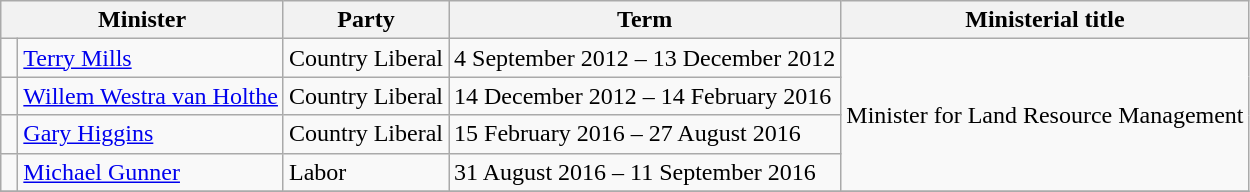<table class="sortable wikitable">
<tr>
<th colspan=2>Minister</th>
<th>Party</th>
<th>Term </th>
<th>Ministerial title</th>
</tr>
<tr>
<td> </td>
<td><a href='#'>Terry Mills</a></td>
<td>Country Liberal</td>
<td>4 September 2012 – 13 December 2012</td>
<td rowspan="4">Minister for Land Resource Management</td>
</tr>
<tr>
<td> </td>
<td><a href='#'>Willem Westra van Holthe</a></td>
<td>Country Liberal</td>
<td>14 December 2012 – 14 February 2016</td>
</tr>
<tr>
<td> </td>
<td><a href='#'>Gary Higgins</a></td>
<td>Country Liberal</td>
<td>15 February 2016 – 27 August 2016</td>
</tr>
<tr>
<td> </td>
<td><a href='#'>Michael Gunner</a></td>
<td>Labor</td>
<td>31 August 2016 – 11 September 2016</td>
</tr>
<tr>
</tr>
</table>
